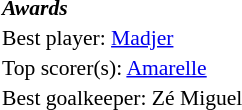<table width=100% cellspacing=1 style="font-size: 90%;">
<tr>
<td><strong><em>Awards</em></strong></td>
</tr>
<tr>
<td>Best player:  <a href='#'>Madjer</a></td>
</tr>
<tr>
<td colspan=4>Top scorer(s):  <a href='#'>Amarelle</a></td>
</tr>
<tr>
<td>Best goalkeeper:  Zé Miguel</td>
</tr>
</table>
